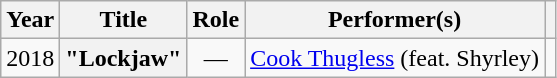<table class="wikitable sortable plainrowheaders">
<tr>
<th scope="col">Year</th>
<th scope="col">Title</th>
<th scope="col" "unsortable">Role</th>
<th scope="col" class="unsortable">Performer(s)</th>
<th scope="col" class="unsortable"></th>
</tr>
<tr>
<td>2018</td>
<th scope="row" data-sort-value="Lockjaw">"Lockjaw"</th>
<td style="text-align:center;">—</td>
<td><a href='#'>Cook Thugless</a> (feat. Shyrley)</td>
<td></td>
</tr>
</table>
